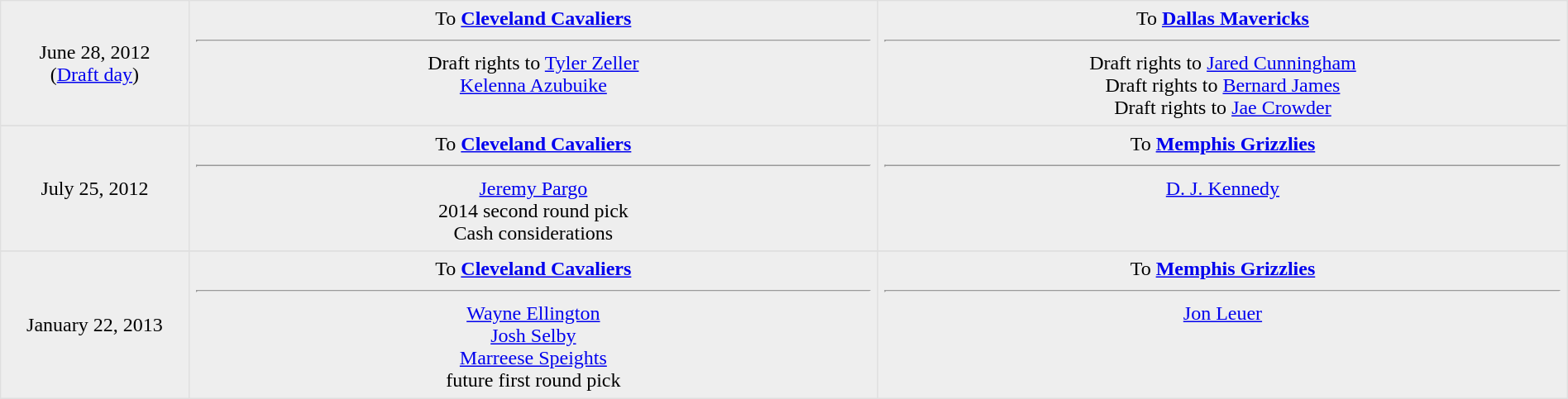<table border=1 style="border-collapse:collapse; text-align: center; width: 100%" bordercolor="#DFDFDF"  cellpadding="5">
<tr bgcolor="eeeeee">
<td style="width:12%">June 28, 2012<br>(<a href='#'>Draft day</a>)</td>
<td style="width:44%" valign="top">To <strong><a href='#'>Cleveland Cavaliers</a></strong><hr>Draft rights to <a href='#'>Tyler Zeller</a><br><a href='#'>Kelenna Azubuike</a></td>
<td style="width:44%" valign="top">To <strong><a href='#'>Dallas Mavericks</a></strong><hr>Draft rights to <a href='#'>Jared Cunningham</a><br>Draft rights to <a href='#'>Bernard James</a><br>Draft rights to <a href='#'>Jae Crowder</a></td>
</tr>
<tr>
</tr>
<tr bgcolor="eeeeee">
<td style="width:12%">July 25, 2012</td>
<td style="width:44%" valign="top">To <strong><a href='#'>Cleveland Cavaliers</a></strong><hr><a href='#'>Jeremy Pargo</a><br>2014 second round pick<br>Cash considerations</td>
<td style="width:44%" valign="top">To <strong><a href='#'>Memphis Grizzlies</a></strong><hr><a href='#'>D. J. Kennedy</a></td>
</tr>
<tr>
</tr>
<tr bgcolor="eeeeee">
<td style="width:12%">January 22, 2013</td>
<td style="width:44%" valign="top">To <strong><a href='#'>Cleveland Cavaliers</a></strong><hr><a href='#'>Wayne Ellington</a><br><a href='#'>Josh Selby</a><br><a href='#'>Marreese Speights</a><br>future first round pick</td>
<td style="width:44%" valign="top">To <strong><a href='#'>Memphis Grizzlies</a></strong><hr><a href='#'>Jon Leuer</a></td>
</tr>
</table>
